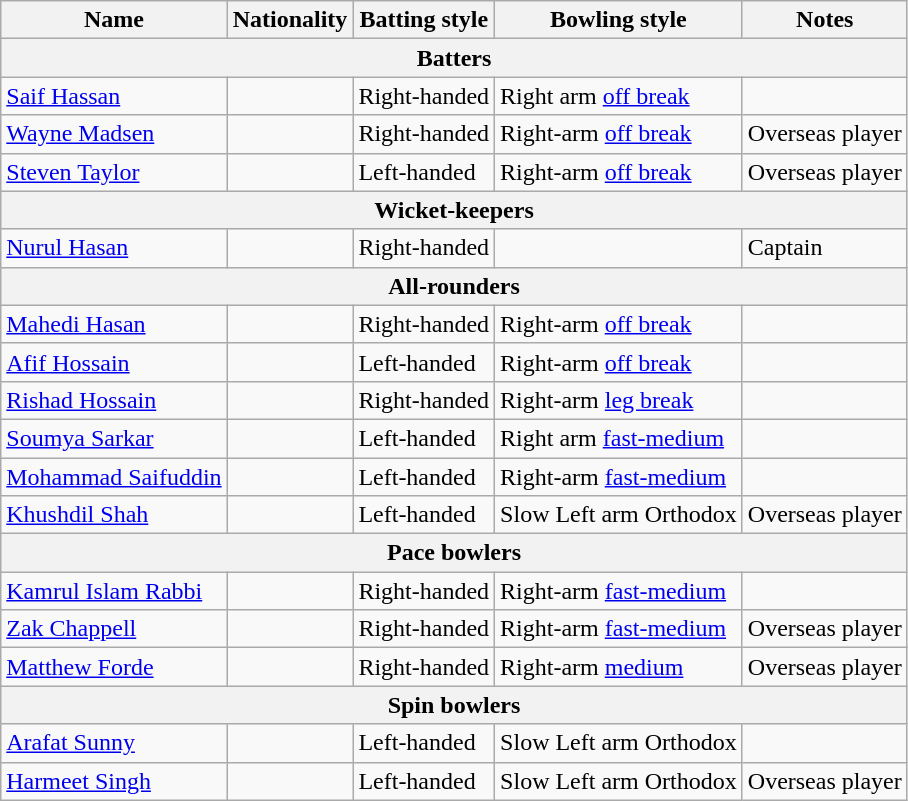<table class="wikitable">
<tr>
<th>Name</th>
<th>Nationality</th>
<th>Batting style</th>
<th>Bowling style</th>
<th>Notes</th>
</tr>
<tr>
<th colspan="5">Batters</th>
</tr>
<tr>
<td><a href='#'>Saif Hassan</a></td>
<td></td>
<td>Right-handed</td>
<td>Right arm <a href='#'>off break</a></td>
<td></td>
</tr>
<tr>
<td><a href='#'>Wayne Madsen</a></td>
<td></td>
<td>Right-handed</td>
<td>Right-arm <a href='#'>off break</a></td>
<td>Overseas player</td>
</tr>
<tr>
<td><a href='#'>Steven Taylor</a></td>
<td></td>
<td>Left-handed</td>
<td>Right-arm <a href='#'>off break</a></td>
<td>Overseas player</td>
</tr>
<tr>
<th colspan="5">Wicket-keepers</th>
</tr>
<tr>
<td><a href='#'>Nurul Hasan</a></td>
<td></td>
<td>Right-handed</td>
<td></td>
<td>Captain</td>
</tr>
<tr>
<th colspan="5">All-rounders</th>
</tr>
<tr>
<td><a href='#'>Mahedi Hasan</a></td>
<td></td>
<td>Right-handed</td>
<td>Right-arm <a href='#'>off break</a></td>
<td></td>
</tr>
<tr>
<td><a href='#'>Afif Hossain</a></td>
<td></td>
<td>Left-handed</td>
<td>Right-arm <a href='#'>off break</a></td>
<td></td>
</tr>
<tr>
<td><a href='#'>Rishad Hossain</a></td>
<td></td>
<td>Right-handed</td>
<td>Right-arm <a href='#'>leg break</a></td>
<td></td>
</tr>
<tr>
<td><a href='#'>Soumya Sarkar</a></td>
<td></td>
<td>Left-handed</td>
<td>Right arm <a href='#'>fast-medium</a></td>
<td></td>
</tr>
<tr>
<td><a href='#'>Mohammad Saifuddin</a></td>
<td></td>
<td>Left-handed</td>
<td>Right-arm <a href='#'>fast-medium</a></td>
<td></td>
</tr>
<tr>
<td><a href='#'>Khushdil Shah</a></td>
<td></td>
<td>Left-handed</td>
<td>Slow Left arm Orthodox</td>
<td>Overseas player</td>
</tr>
<tr>
<th colspan="5">Pace bowlers</th>
</tr>
<tr>
<td><a href='#'>Kamrul Islam Rabbi</a></td>
<td></td>
<td>Right-handed</td>
<td>Right-arm <a href='#'>fast-medium</a></td>
<td></td>
</tr>
<tr>
<td><a href='#'>Zak Chappell</a></td>
<td></td>
<td>Right-handed</td>
<td>Right-arm <a href='#'>fast-medium</a></td>
<td>Overseas player</td>
</tr>
<tr>
<td><a href='#'>Matthew Forde</a></td>
<td></td>
<td>Right-handed</td>
<td>Right-arm <a href='#'>medium</a></td>
<td>Overseas player</td>
</tr>
<tr>
<th colspan="5">Spin bowlers</th>
</tr>
<tr>
<td><a href='#'>Arafat Sunny</a></td>
<td></td>
<td>Left-handed</td>
<td>Slow Left arm Orthodox</td>
<td></td>
</tr>
<tr>
<td><a href='#'>Harmeet Singh</a></td>
<td></td>
<td>Left-handed</td>
<td>Slow Left arm Orthodox</td>
<td>Overseas player</td>
</tr>
</table>
